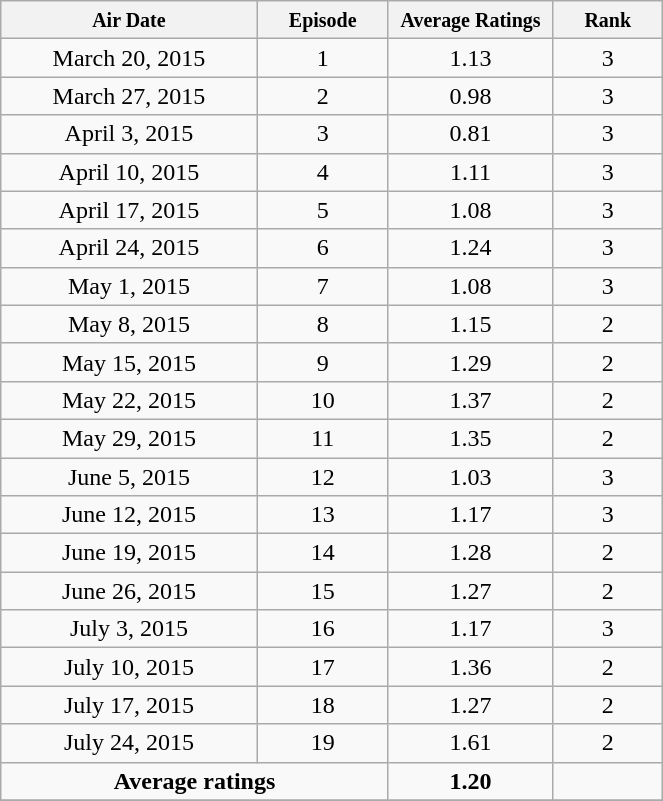<table class="wikitable" style="text-align:center;width:35%;">
<tr>
<th width="15%"><small><strong>Air Date</strong></small></th>
<th width="5%"><small><strong>Episode</strong></small></th>
<th width="8%"><small><strong>Average Ratings</strong></small></th>
<th width="5%"><small><strong>Rank</strong></small></th>
</tr>
<tr>
<td>March 20, 2015</td>
<td>1</td>
<td>1.13</td>
<td>3</td>
</tr>
<tr>
<td>March 27, 2015</td>
<td>2</td>
<td>0.98</td>
<td>3</td>
</tr>
<tr>
<td>April 3, 2015</td>
<td>3</td>
<td>0.81</td>
<td>3</td>
</tr>
<tr>
<td>April 10, 2015</td>
<td>4</td>
<td>1.11</td>
<td>3</td>
</tr>
<tr>
<td>April 17, 2015</td>
<td>5</td>
<td>1.08</td>
<td>3</td>
</tr>
<tr>
<td>April 24, 2015</td>
<td>6</td>
<td>1.24</td>
<td>3</td>
</tr>
<tr>
<td>May 1, 2015</td>
<td>7</td>
<td>1.08</td>
<td>3</td>
</tr>
<tr>
<td>May 8, 2015</td>
<td>8</td>
<td>1.15</td>
<td>2</td>
</tr>
<tr>
<td>May 15, 2015</td>
<td>9</td>
<td>1.29</td>
<td>2</td>
</tr>
<tr>
<td>May 22, 2015</td>
<td>10</td>
<td>1.37</td>
<td>2</td>
</tr>
<tr>
<td>May 29, 2015</td>
<td>11</td>
<td>1.35</td>
<td>2</td>
</tr>
<tr>
<td>June 5, 2015</td>
<td>12</td>
<td>1.03</td>
<td>3</td>
</tr>
<tr>
<td>June 12, 2015</td>
<td>13</td>
<td>1.17</td>
<td>3</td>
</tr>
<tr>
<td>June 19, 2015</td>
<td>14</td>
<td>1.28</td>
<td>2</td>
</tr>
<tr>
<td>June 26, 2015</td>
<td>15</td>
<td>1.27</td>
<td>2</td>
</tr>
<tr>
<td>July 3, 2015</td>
<td>16</td>
<td>1.17</td>
<td>3</td>
</tr>
<tr>
<td>July 10, 2015</td>
<td>17</td>
<td>1.36</td>
<td>2</td>
</tr>
<tr>
<td>July 17, 2015</td>
<td>18</td>
<td>1.27</td>
<td>2</td>
</tr>
<tr>
<td>July 24, 2015</td>
<td>19</td>
<td>1.61</td>
<td>2</td>
</tr>
<tr>
<td colspan=2><strong>Average ratings</strong></td>
<td><strong>1.20</strong></td>
<td></td>
</tr>
<tr>
</tr>
</table>
